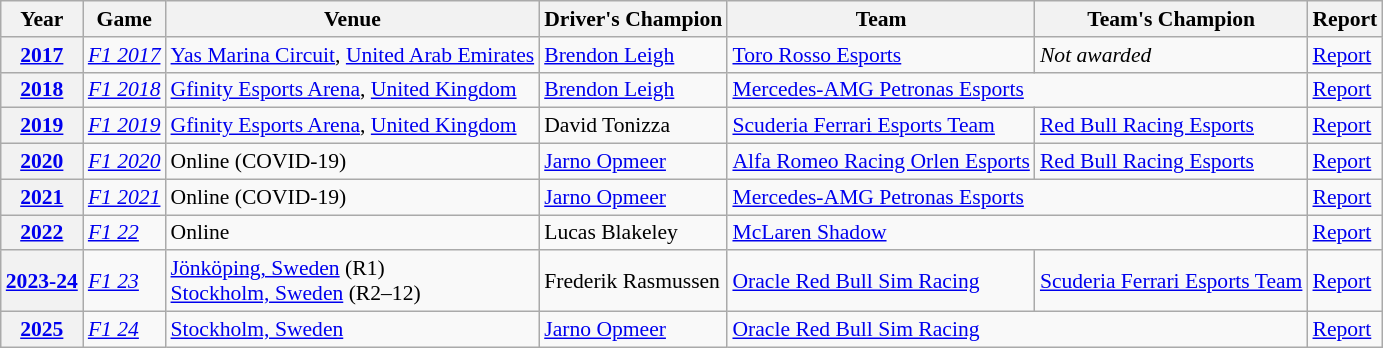<table class="wikitable" style="font-size: 90%;">
<tr>
<th>Year</th>
<th>Game</th>
<th>Venue</th>
<th>Driver's Champion</th>
<th>Team</th>
<th>Team's Champion</th>
<th>Report</th>
</tr>
<tr>
<th><a href='#'>2017</a></th>
<td><em><a href='#'>F1 2017</a></em></td>
<td><a href='#'>Yas Marina Circuit</a>, <a href='#'>United Arab Emirates</a></td>
<td> <a href='#'>Brendon Leigh</a></td>
<td> <a href='#'>Toro Rosso Esports</a></td>
<td><em>Not awarded</em></td>
<td><a href='#'>Report</a></td>
</tr>
<tr>
<th><a href='#'>2018</a></th>
<td><em><a href='#'>F1 2018</a></em></td>
<td><a href='#'>Gfinity Esports Arena</a>, <a href='#'>United Kingdom</a></td>
<td> <a href='#'>Brendon Leigh</a></td>
<td colspan="2"> <a href='#'>Mercedes-AMG Petronas Esports</a></td>
<td><a href='#'>Report</a></td>
</tr>
<tr>
<th><a href='#'>2019</a></th>
<td><em><a href='#'>F1 2019</a></em></td>
<td><a href='#'>Gfinity Esports Arena</a>, <a href='#'>United Kingdom</a></td>
<td> David Tonizza</td>
<td> <a href='#'>Scuderia Ferrari Esports Team</a></td>
<td> <a href='#'>Red Bull Racing Esports</a></td>
<td><a href='#'>Report</a></td>
</tr>
<tr>
<th><a href='#'>2020</a></th>
<td><em><a href='#'>F1 2020</a></em></td>
<td>Online (COVID-19)</td>
<td> <a href='#'>Jarno Opmeer</a></td>
<td> <a href='#'>Alfa Romeo Racing Orlen Esports</a></td>
<td> <a href='#'>Red Bull Racing Esports</a></td>
<td><a href='#'>Report</a></td>
</tr>
<tr>
<th><a href='#'>2021</a></th>
<td><em><a href='#'>F1 2021</a></em></td>
<td>Online (COVID-19)</td>
<td> <a href='#'>Jarno Opmeer</a></td>
<td colspan="2"> <a href='#'>Mercedes-AMG Petronas Esports</a></td>
<td><a href='#'>Report</a></td>
</tr>
<tr>
<th><a href='#'>2022</a></th>
<td><em><a href='#'>F1 22</a></em></td>
<td>Online</td>
<td> Lucas Blakeley</td>
<td colspan="2"> <a href='#'>McLaren Shadow</a></td>
<td><a href='#'>Report</a></td>
</tr>
<tr>
<th><a href='#'>2023-24</a></th>
<td><em><a href='#'>F1 23</a></em></td>
<td><a href='#'>Jönköping, Sweden</a> (R1)<br><a href='#'>Stockholm, Sweden</a> (R2–12)</td>
<td> Frederik Rasmussen</td>
<td> <a href='#'>Oracle Red Bull Sim Racing</a></td>
<td> <a href='#'>Scuderia Ferrari Esports Team</a></td>
<td><a href='#'>Report</a></td>
</tr>
<tr>
<th><a href='#'>2025</a></th>
<td><em><a href='#'>F1 24</a></em></td>
<td><a href='#'>Stockholm, Sweden</a></td>
<td> <a href='#'>Jarno Opmeer</a></td>
<td colspan="2"> <a href='#'>Oracle Red Bull Sim Racing</a></td>
<td><a href='#'>Report</a></td>
</tr>
</table>
